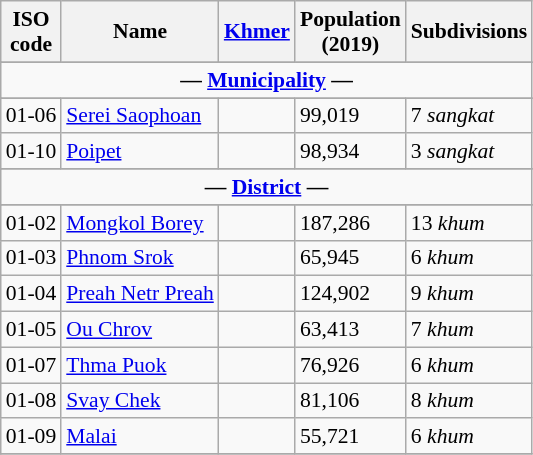<table class="wikitable" style="font-size:90%;">
<tr>
<th>ISO<br>code</th>
<th>Name</th>
<th><a href='#'>Khmer</a></th>
<th>Population<br>(2019)</th>
<th>Subdivisions</th>
</tr>
<tr>
</tr>
<tr ---------bgcolor=lightblue>
<td colspan=6 align=center><strong>— <a href='#'>Municipality</a> —</strong></td>
</tr>
<tr --------->
</tr>
<tr>
<td>01-06</td>
<td><a href='#'>Serei Saophoan</a></td>
<td></td>
<td>99,019</td>
<td>7 <em>sangkat</em></td>
</tr>
<tr>
<td>01-10</td>
<td><a href='#'>Poipet</a></td>
<td></td>
<td>98,934</td>
<td>3 <em>sangkat</em></td>
</tr>
<tr>
</tr>
<tr ---------bgcolor=lightblue>
<td colspan=6 align=center><strong>— <a href='#'>District</a> —</strong></td>
</tr>
<tr --------->
</tr>
<tr>
<td>01-02</td>
<td><a href='#'>Mongkol Borey</a></td>
<td></td>
<td>187,286</td>
<td>13 <em>khum</em></td>
</tr>
<tr>
<td>01-03</td>
<td><a href='#'>Phnom Srok</a></td>
<td></td>
<td>65,945</td>
<td>6 <em>khum</em></td>
</tr>
<tr>
<td>01-04</td>
<td><a href='#'>Preah Netr Preah</a></td>
<td></td>
<td>124,902</td>
<td>9 <em>khum</em></td>
</tr>
<tr>
<td>01-05</td>
<td><a href='#'>Ou Chrov</a></td>
<td></td>
<td>63,413</td>
<td>7 <em>khum</em></td>
</tr>
<tr>
<td>01-07</td>
<td><a href='#'>Thma Puok</a></td>
<td></td>
<td>76,926</td>
<td>6 <em>khum</em></td>
</tr>
<tr>
<td>01-08</td>
<td><a href='#'>Svay Chek</a></td>
<td></td>
<td>81,106</td>
<td>8 <em>khum</em></td>
</tr>
<tr>
<td>01-09</td>
<td><a href='#'>Malai</a></td>
<td></td>
<td>55,721</td>
<td>6 <em>khum</em></td>
</tr>
<tr>
</tr>
</table>
